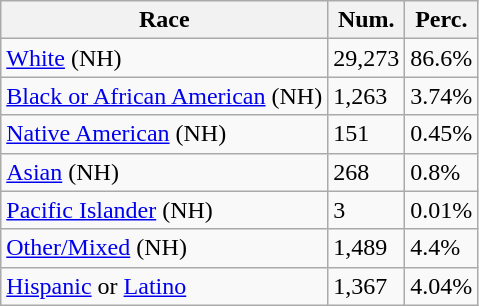<table class="wikitable">
<tr>
<th>Race</th>
<th>Num.</th>
<th>Perc.</th>
</tr>
<tr>
<td><a href='#'>White</a> (NH)</td>
<td>29,273</td>
<td>86.6%</td>
</tr>
<tr>
<td><a href='#'>Black or African American</a> (NH)</td>
<td>1,263</td>
<td>3.74%</td>
</tr>
<tr>
<td><a href='#'>Native American</a> (NH)</td>
<td>151</td>
<td>0.45%</td>
</tr>
<tr>
<td><a href='#'>Asian</a> (NH)</td>
<td>268</td>
<td>0.8%</td>
</tr>
<tr>
<td><a href='#'>Pacific Islander</a> (NH)</td>
<td>3</td>
<td>0.01%</td>
</tr>
<tr>
<td><a href='#'>Other/Mixed</a> (NH)</td>
<td>1,489</td>
<td>4.4%</td>
</tr>
<tr>
<td><a href='#'>Hispanic</a> or <a href='#'>Latino</a></td>
<td>1,367</td>
<td>4.04%</td>
</tr>
</table>
